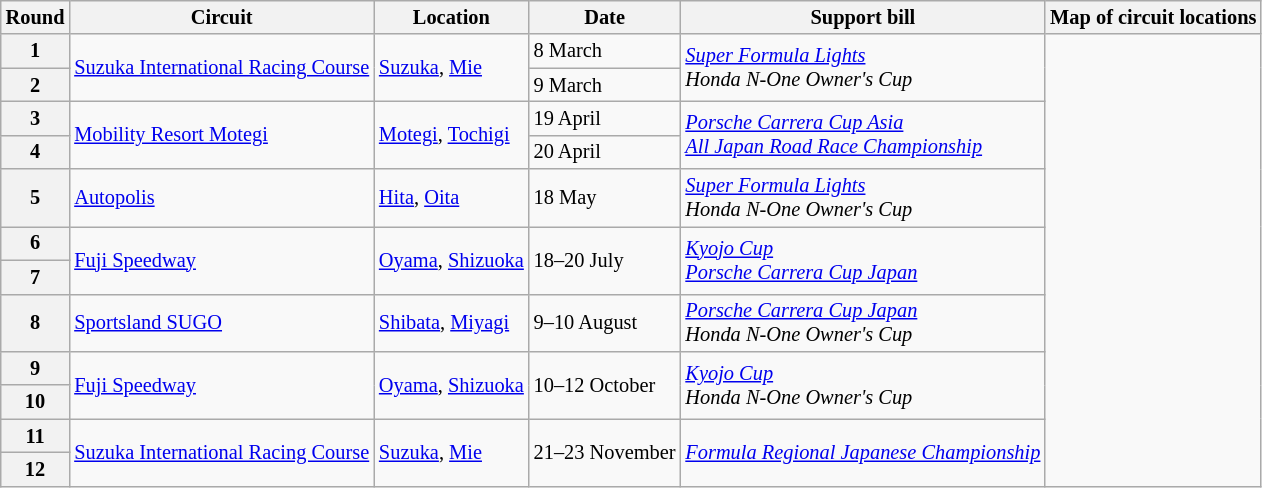<table class="wikitable" style="font-size:85%">
<tr>
<th>Round</th>
<th>Circuit</th>
<th>Location</th>
<th>Date</th>
<th>Support bill</th>
<th>Map of circuit locations</th>
</tr>
<tr>
<th>1</th>
<td rowspan="2"><a href='#'>Suzuka International Racing Course</a></td>
<td rowspan="2"><a href='#'>Suzuka</a>, <a href='#'>Mie</a></td>
<td>8 March</td>
<td rowspan="2"><em><a href='#'>Super Formula Lights</a><br>Honda N-One Owner's Cup</em></td>
<td rowspan="12"></td>
</tr>
<tr>
<th>2</th>
<td>9 March</td>
</tr>
<tr>
<th>3</th>
<td rowspan="2"><a href='#'>Mobility Resort Motegi</a></td>
<td rowspan="2"><a href='#'>Motegi</a>, <a href='#'>Tochigi</a></td>
<td>19 April</td>
<td rowspan="2"><em><a href='#'>Porsche Carrera Cup Asia</a><br><a href='#'>All Japan Road Race Championship</a></em></td>
</tr>
<tr>
<th>4</th>
<td>20 April</td>
</tr>
<tr>
<th>5</th>
<td><a href='#'>Autopolis</a></td>
<td><a href='#'>Hita</a>, <a href='#'>Oita</a></td>
<td>18 May</td>
<td><em><a href='#'>Super Formula Lights</a><br>Honda N-One Owner's Cup</em></td>
</tr>
<tr>
<th>6</th>
<td rowspan="2"><a href='#'>Fuji Speedway</a></td>
<td rowspan="2"><a href='#'>Oyama</a>, <a href='#'>Shizuoka</a></td>
<td rowspan="2">18–20 July</td>
<td rowspan="2"><em><a href='#'>Kyojo Cup</a><br><a href='#'>Porsche Carrera Cup Japan</a></em></td>
</tr>
<tr>
<th>7</th>
</tr>
<tr>
<th>8</th>
<td><a href='#'>Sportsland SUGO</a></td>
<td><a href='#'>Shibata</a>, <a href='#'>Miyagi</a></td>
<td>9–10 August</td>
<td><em><a href='#'>Porsche Carrera Cup Japan</a><br>Honda N-One Owner's Cup</em></td>
</tr>
<tr>
<th>9</th>
<td rowspan="2"><a href='#'>Fuji Speedway</a></td>
<td rowspan="2"><a href='#'>Oyama</a>, <a href='#'>Shizuoka</a></td>
<td rowspan="2">10–12 October</td>
<td rowspan="2"><em><a href='#'>Kyojo Cup</a><br>Honda N-One Owner's Cup</em></td>
</tr>
<tr>
<th>10</th>
</tr>
<tr>
<th>11</th>
<td rowspan="2"><a href='#'>Suzuka International Racing Course</a></td>
<td rowspan="2"><a href='#'>Suzuka</a>, <a href='#'>Mie</a></td>
<td rowspan="2">21–23 November</td>
<td rowspan="2"><em><a href='#'>Formula Regional Japanese Championship</a></em></td>
</tr>
<tr>
<th>12</th>
</tr>
</table>
